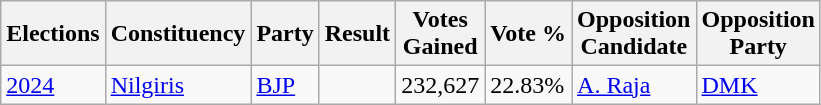<table class="wikitable sortable">
<tr>
<th>Elections</th>
<th>Constituency</th>
<th>Party</th>
<th>Result</th>
<th>Votes<br>Gained</th>
<th>Vote %</th>
<th>Opposition<br>Candidate</th>
<th>Opposition<br>Party</th>
</tr>
<tr>
<td><a href='#'>2024</a></td>
<td><a href='#'>Nilgiris</a></td>
<td><a href='#'>BJP</a></td>
<td></td>
<td>232,627</td>
<td>22.83%</td>
<td><a href='#'>A. Raja</a></td>
<td><a href='#'>DMK</a></td>
</tr>
</table>
